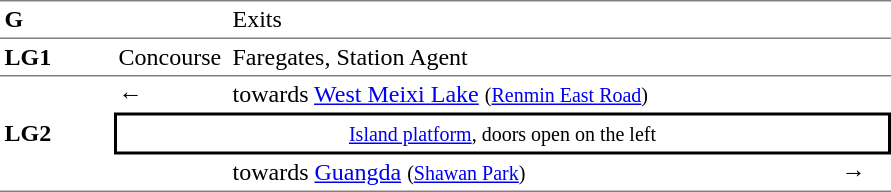<table table border=0 cellspacing=0 cellpadding=3>
<tr>
<td style="border-bottom:solid 1px gray; border-top:solid 1px gray;" valign=top><strong>G</strong></td>
<td style="border-bottom:solid 1px gray; border-top:solid 1px gray;" valign=top></td>
<td style="border-bottom:solid 1px gray; border-top:solid 1px gray;" valign=top>Exits</td>
<td style="border-bottom:solid 1px gray; border-top:solid 1px gray;" valign=top></td>
</tr>
<tr>
<td style="border-bottom:solid 1px gray;" width=70><strong>LG1</strong></td>
<td style="border-bottom:solid 1px gray;" width=70>Concourse</td>
<td style="border-bottom:solid 1px gray;" width=400>Faregates, Station Agent</td>
<td style="border-bottom:solid 1px gray;" width=30></td>
</tr>
<tr>
<td style="border-bottom:solid 1px gray;" rowspan=3><strong>LG2</strong></td>
<td>←</td>
<td> towards <a href='#'>West Meixi Lake</a> <small>(<a href='#'>Renmin East Road</a>)</small></td>
<td></td>
</tr>
<tr>
<td style="border-right:solid 2px black;border-left:solid 2px black;border-top:solid 2px black;border-bottom:solid 2px black;text-align:center;" colspan=3><small><a href='#'>Island platform</a>, doors open on the left</small></td>
</tr>
<tr>
<td style="border-bottom:solid 1px gray;"></td>
<td style="border-bottom:solid 1px gray;"> towards <a href='#'>Guangda</a> <small>(<a href='#'>Shawan Park</a>)</small></td>
<td style="border-bottom:solid 1px gray;">→</td>
</tr>
<tr>
</tr>
</table>
